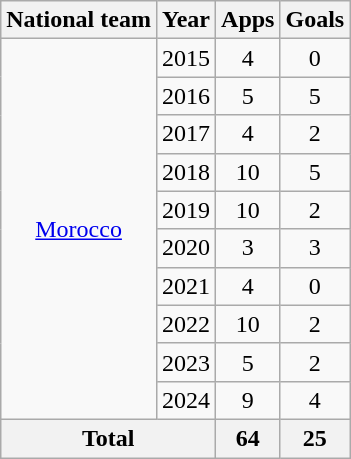<table class="wikitable" style="text-align:center">
<tr>
<th>National team</th>
<th>Year</th>
<th>Apps</th>
<th>Goals</th>
</tr>
<tr>
<td rowspan="10"><a href='#'>Morocco</a></td>
<td>2015</td>
<td>4</td>
<td>0</td>
</tr>
<tr>
<td>2016</td>
<td>5</td>
<td>5</td>
</tr>
<tr>
<td>2017</td>
<td>4</td>
<td>2</td>
</tr>
<tr>
<td>2018</td>
<td>10</td>
<td>5</td>
</tr>
<tr>
<td>2019</td>
<td>10</td>
<td>2</td>
</tr>
<tr>
<td>2020</td>
<td>3</td>
<td>3</td>
</tr>
<tr>
<td>2021</td>
<td>4</td>
<td>0</td>
</tr>
<tr>
<td>2022</td>
<td>10</td>
<td>2</td>
</tr>
<tr>
<td>2023</td>
<td>5</td>
<td>2</td>
</tr>
<tr>
<td>2024</td>
<td>9</td>
<td>4</td>
</tr>
<tr>
<th colspan="2">Total</th>
<th>64</th>
<th>25</th>
</tr>
</table>
